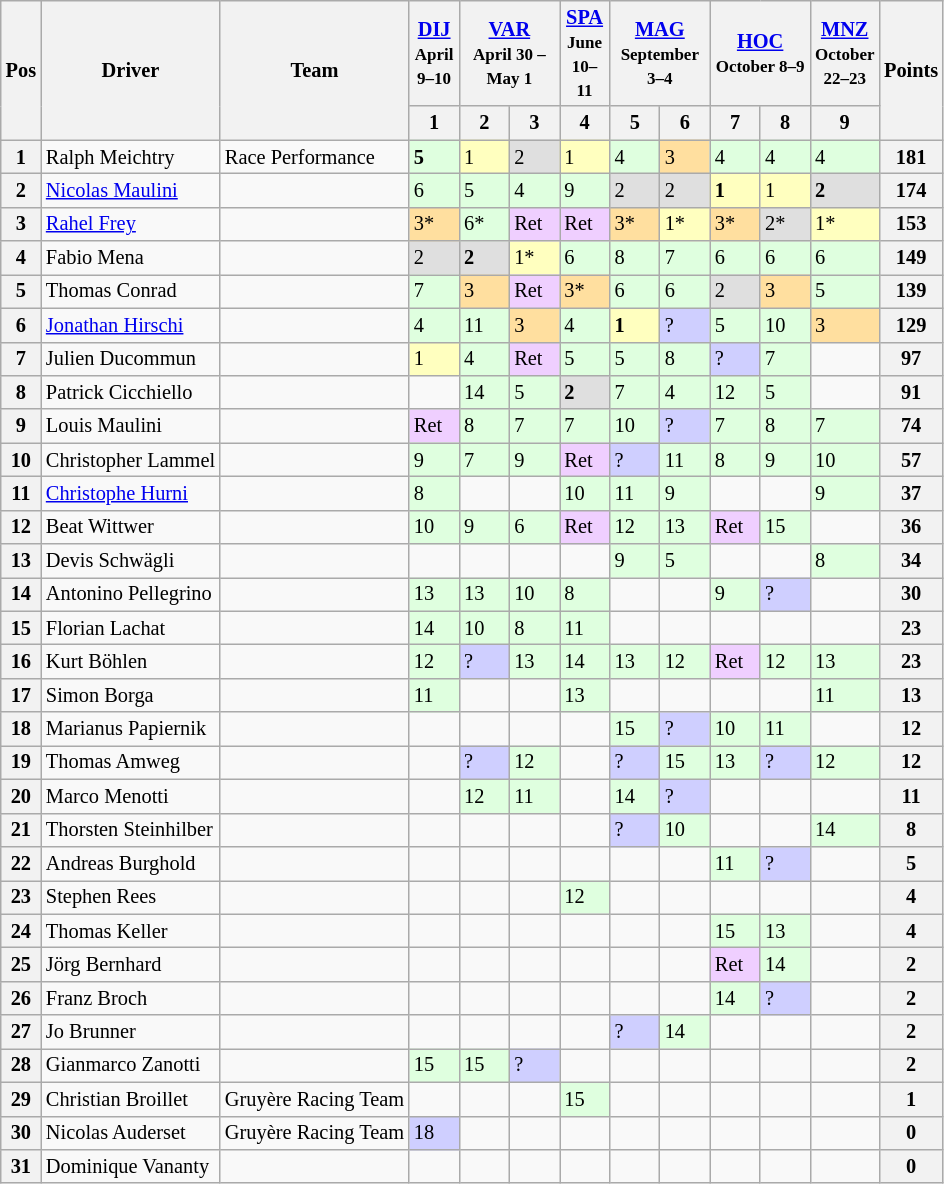<table class="wikitable" style="font-size:85%">
<tr>
<th rowspan=2>Pos</th>
<th rowspan=2>Driver</th>
<th rowspan=2>Team</th>
<th> <a href='#'>DIJ</a><br><small>April 9–10</small></th>
<th colspan=2> <a href='#'>VAR</a><br><small>April 30 – May 1</small></th>
<th> <a href='#'>SPA</a><br><small>June 10–11</small></th>
<th colspan=2> <a href='#'>MAG</a><br><small>September 3–4</small></th>
<th colspan=2> <a href='#'>HOC</a><br><small>October 8–9</small></th>
<th> <a href='#'>MNZ</a><br><small>October 22–23</small></th>
<th rowspan=2>Points</th>
</tr>
<tr>
<th width="27">1</th>
<th width="27">2</th>
<th width="27">3</th>
<th width="27">4</th>
<th width="27">5</th>
<th width="27">6</th>
<th width="27">7</th>
<th width="27">8</th>
<th width="27">9</th>
</tr>
<tr>
<th>1</th>
<td> Ralph Meichtry</td>
<td>Race Performance</td>
<td style="background:#DFFFDF;"><strong>5</strong></td>
<td style="background:#FFFFBF;">1</td>
<td style="background:#DFDFDF;">2</td>
<td style="background:#FFFFBF;">1</td>
<td style="background:#DFFFDF;">4</td>
<td style="background:#FFDF9F;">3</td>
<td style="background:#DFFFDF;">4</td>
<td style="background:#DFFFDF;">4</td>
<td style="background:#DFFFDF;">4</td>
<th>181</th>
</tr>
<tr>
<th>2</th>
<td> <a href='#'>Nicolas Maulini</a></td>
<td></td>
<td style="background:#DFFFDF;">6</td>
<td style="background:#DFFFDF;">5</td>
<td style="background:#DFFFDF;">4</td>
<td style="background:#DFFFDF;">9</td>
<td style="background:#DFDFDF;">2</td>
<td style="background:#DFDFDF;">2</td>
<td style="background:#FFFFBF;"><strong>1</strong></td>
<td style="background:#FFFFBF;">1</td>
<td style="background:#DFDFDF;"><strong>2</strong></td>
<th>174</th>
</tr>
<tr>
<th>3</th>
<td> <a href='#'>Rahel Frey</a></td>
<td></td>
<td style="background:#FFDF9F;">3*</td>
<td style="background:#DFFFDF;">6*</td>
<td style="background:#EFCFFF;">Ret</td>
<td style="background:#EFCFFF;">Ret</td>
<td style="background:#FFDF9F;">3*</td>
<td style="background:#FFFFBF;">1*</td>
<td style="background:#FFDF9F;">3*</td>
<td style="background:#DFDFDF;">2*</td>
<td style="background:#FFFFBF;">1*</td>
<th>153</th>
</tr>
<tr>
<th>4</th>
<td> Fabio Mena</td>
<td></td>
<td style="background:#DFDFDF;">2</td>
<td style="background:#DFDFDF;"><strong>2</strong></td>
<td style="background:#FFFFBF;">1*</td>
<td style="background:#DFFFDF;">6</td>
<td style="background:#DFFFDF;">8</td>
<td style="background:#DFFFDF;">7</td>
<td style="background:#DFFFDF;">6</td>
<td style="background:#DFFFDF;">6</td>
<td style="background:#DFFFDF;">6</td>
<th>149</th>
</tr>
<tr>
<th>5</th>
<td> Thomas Conrad</td>
<td></td>
<td style="background:#DFFFDF;">7</td>
<td style="background:#FFDF9F;">3</td>
<td style="background:#EFCFFF;">Ret</td>
<td style="background:#FFDF9F;">3*</td>
<td style="background:#DFFFDF;">6</td>
<td style="background:#DFFFDF;">6</td>
<td style="background:#DFDFDF;">2</td>
<td style="background:#FFDF9F;">3</td>
<td style="background:#DFFFDF;">5</td>
<th>139</th>
</tr>
<tr>
<th>6</th>
<td> <a href='#'>Jonathan Hirschi</a></td>
<td></td>
<td style="background:#DFFFDF;">4</td>
<td style="background:#DFFFDF;">11</td>
<td style="background:#FFDF9F;">3</td>
<td style="background:#DFFFDF;">4</td>
<td style="background:#FFFFBF;"><strong>1</strong></td>
<td style="background:#CFCFFF;">?</td>
<td style="background:#DFFFDF;">5</td>
<td style="background:#DFFFDF;">10</td>
<td style="background:#FFDF9F;">3</td>
<th>129</th>
</tr>
<tr>
<th>7</th>
<td> Julien Ducommun</td>
<td></td>
<td style="background:#FFFFBF;">1</td>
<td style="background:#DFFFDF;">4</td>
<td style="background:#EFCFFF;">Ret</td>
<td style="background:#DFFFDF;">5</td>
<td style="background:#DFFFDF;">5</td>
<td style="background:#DFFFDF;">8</td>
<td style="background:#CFCFFF;">?</td>
<td style="background:#DFFFDF;">7</td>
<td></td>
<th>97</th>
</tr>
<tr>
<th>8</th>
<td> Patrick Cicchiello</td>
<td></td>
<td></td>
<td style="background:#DFFFDF;">14</td>
<td style="background:#DFFFDF;">5</td>
<td style="background:#DFDFDF;"><strong>2</strong></td>
<td style="background:#DFFFDF;">7</td>
<td style="background:#DFFFDF;">4</td>
<td style="background:#DFFFDF;">12</td>
<td style="background:#DFFFDF;">5</td>
<td></td>
<th>91</th>
</tr>
<tr>
<th>9</th>
<td> Louis Maulini</td>
<td></td>
<td style="background:#EFCFFF;">Ret</td>
<td style="background:#DFFFDF;">8</td>
<td style="background:#DFFFDF;">7</td>
<td style="background:#DFFFDF;">7</td>
<td style="background:#DFFFDF;">10</td>
<td style="background:#CFCFFF;">?</td>
<td style="background:#DFFFDF;">7</td>
<td style="background:#DFFFDF;">8</td>
<td style="background:#DFFFDF;">7</td>
<th>74</th>
</tr>
<tr>
<th>10</th>
<td> Christopher Lammel</td>
<td></td>
<td style="background:#DFFFDF;">9</td>
<td style="background:#DFFFDF;">7</td>
<td style="background:#DFFFDF;">9</td>
<td style="background:#EFCFFF;">Ret</td>
<td style="background:#CFCFFF;">?</td>
<td style="background:#DFFFDF;">11</td>
<td style="background:#DFFFDF;">8</td>
<td style="background:#DFFFDF;">9</td>
<td style="background:#DFFFDF;">10</td>
<th>57</th>
</tr>
<tr>
<th>11</th>
<td> <a href='#'>Christophe Hurni</a></td>
<td></td>
<td style="background:#DFFFDF;">8</td>
<td></td>
<td></td>
<td style="background:#DFFFDF;">10</td>
<td style="background:#DFFFDF;">11</td>
<td style="background:#DFFFDF;">9</td>
<td></td>
<td></td>
<td style="background:#DFFFDF;">9</td>
<th>37</th>
</tr>
<tr>
<th>12</th>
<td> Beat Wittwer</td>
<td></td>
<td style="background:#DFFFDF;">10</td>
<td style="background:#DFFFDF;">9</td>
<td style="background:#DFFFDF;">6</td>
<td style="background:#EFCFFF;">Ret</td>
<td style="background:#DFFFDF;">12</td>
<td style="background:#DFFFDF;">13</td>
<td style="background:#EFCFFF;">Ret</td>
<td style="background:#DFFFDF;">15</td>
<td></td>
<th>36</th>
</tr>
<tr>
<th>13</th>
<td> Devis Schwägli</td>
<td></td>
<td></td>
<td></td>
<td></td>
<td></td>
<td style="background:#DFFFDF;">9</td>
<td style="background:#DFFFDF;">5</td>
<td></td>
<td></td>
<td style="background:#DFFFDF;">8</td>
<th>34</th>
</tr>
<tr>
<th>14</th>
<td> Antonino Pellegrino</td>
<td></td>
<td style="background:#DFFFDF;">13</td>
<td style="background:#DFFFDF;">13</td>
<td style="background:#DFFFDF;">10</td>
<td style="background:#DFFFDF;">8</td>
<td></td>
<td></td>
<td style="background:#DFFFDF;">9</td>
<td style="background:#CFCFFF;">?</td>
<td></td>
<th>30</th>
</tr>
<tr>
<th>15</th>
<td> Florian Lachat</td>
<td></td>
<td style="background:#DFFFDF;">14</td>
<td style="background:#DFFFDF;">10</td>
<td style="background:#DFFFDF;">8</td>
<td style="background:#DFFFDF;">11</td>
<td></td>
<td></td>
<td></td>
<td></td>
<td></td>
<th>23</th>
</tr>
<tr>
<th>16</th>
<td> Kurt Böhlen</td>
<td></td>
<td style="background:#DFFFDF;">12</td>
<td style="background:#CFCFFF;">?</td>
<td style="background:#DFFFDF;">13</td>
<td style="background:#DFFFDF;">14</td>
<td style="background:#DFFFDF;">13</td>
<td style="background:#DFFFDF;">12</td>
<td style="background:#EFCFFF;">Ret</td>
<td style="background:#DFFFDF;">12</td>
<td style="background:#DFFFDF;">13</td>
<th>23</th>
</tr>
<tr>
<th>17</th>
<td> Simon Borga</td>
<td></td>
<td style="background:#DFFFDF;">11</td>
<td></td>
<td></td>
<td style="background:#DFFFDF;">13</td>
<td></td>
<td></td>
<td></td>
<td></td>
<td style="background:#DFFFDF;">11</td>
<th>13</th>
</tr>
<tr>
<th>18</th>
<td> Marianus Papiernik</td>
<td></td>
<td></td>
<td></td>
<td></td>
<td></td>
<td style="background:#DFFFDF;">15</td>
<td style="background:#CFCFFF;">?</td>
<td style="background:#DFFFDF;">10</td>
<td style="background:#DFFFDF;">11</td>
<td></td>
<th>12</th>
</tr>
<tr>
<th>19</th>
<td> Thomas Amweg</td>
<td></td>
<td></td>
<td style="background:#CFCFFF;">?</td>
<td style="background:#DFFFDF;">12</td>
<td></td>
<td style="background:#CFCFFF;">?</td>
<td style="background:#DFFFDF;">15</td>
<td style="background:#DFFFDF;">13</td>
<td style="background:#CFCFFF;">?</td>
<td style="background:#DFFFDF;">12</td>
<th>12</th>
</tr>
<tr>
<th>20</th>
<td> Marco Menotti</td>
<td></td>
<td></td>
<td style="background:#DFFFDF;">12</td>
<td style="background:#DFFFDF;">11</td>
<td></td>
<td style="background:#DFFFDF;">14</td>
<td style="background:#CFCFFF;">?</td>
<td></td>
<td></td>
<td></td>
<th>11</th>
</tr>
<tr>
<th>21</th>
<td> Thorsten Steinhilber</td>
<td></td>
<td></td>
<td></td>
<td></td>
<td></td>
<td style="background:#CFCFFF;">?</td>
<td style="background:#DFFFDF;">10</td>
<td></td>
<td></td>
<td style="background:#DFFFDF;">14</td>
<th>8</th>
</tr>
<tr>
<th>22</th>
<td> Andreas Burghold</td>
<td></td>
<td></td>
<td></td>
<td></td>
<td></td>
<td></td>
<td></td>
<td style="background:#DFFFDF;">11</td>
<td style="background:#CFCFFF;">?</td>
<td></td>
<th>5</th>
</tr>
<tr>
<th>23</th>
<td> Stephen Rees</td>
<td></td>
<td></td>
<td></td>
<td></td>
<td style="background:#DFFFDF;">12</td>
<td></td>
<td></td>
<td></td>
<td></td>
<td></td>
<th>4</th>
</tr>
<tr>
<th>24</th>
<td> Thomas Keller</td>
<td></td>
<td></td>
<td></td>
<td></td>
<td></td>
<td></td>
<td></td>
<td style="background:#DFFFDF;">15</td>
<td style="background:#DFFFDF;">13</td>
<td></td>
<th>4</th>
</tr>
<tr>
<th>25</th>
<td> Jörg Bernhard</td>
<td></td>
<td></td>
<td></td>
<td></td>
<td></td>
<td></td>
<td></td>
<td style="background:#EFCFFF;">Ret</td>
<td style="background:#DFFFDF;">14</td>
<td></td>
<th>2</th>
</tr>
<tr>
<th>26</th>
<td> Franz Broch</td>
<td></td>
<td></td>
<td></td>
<td></td>
<td></td>
<td></td>
<td></td>
<td style="background:#DFFFDF;">14</td>
<td style="background:#CFCFFF;">?</td>
<td></td>
<th>2</th>
</tr>
<tr>
<th>27</th>
<td> Jo Brunner</td>
<td></td>
<td></td>
<td></td>
<td></td>
<td></td>
<td style="background:#CFCFFF;">?</td>
<td style="background:#DFFFDF;">14</td>
<td></td>
<td></td>
<td></td>
<th>2</th>
</tr>
<tr>
<th>28</th>
<td> Gianmarco Zanotti</td>
<td></td>
<td style="background:#DFFFDF;">15</td>
<td style="background:#DFFFDF;">15</td>
<td style="background:#CFCFFF;">?</td>
<td></td>
<td></td>
<td></td>
<td></td>
<td></td>
<td></td>
<th>2</th>
</tr>
<tr>
<th>29</th>
<td> Christian Broillet</td>
<td>Gruyère Racing Team</td>
<td></td>
<td></td>
<td></td>
<td style="background:#DFFFDF;">15</td>
<td></td>
<td></td>
<td></td>
<td></td>
<td></td>
<th>1</th>
</tr>
<tr>
<th>30</th>
<td> Nicolas Auderset</td>
<td>Gruyère Racing Team</td>
<td style="background:#CFCFFF;">18</td>
<td></td>
<td></td>
<td></td>
<td></td>
<td></td>
<td></td>
<td></td>
<td></td>
<th>0</th>
</tr>
<tr>
<th>31</th>
<td> Dominique Vananty</td>
<td></td>
<td></td>
<td></td>
<td></td>
<td></td>
<td></td>
<td></td>
<td></td>
<td></td>
<td></td>
<th>0</th>
</tr>
</table>
